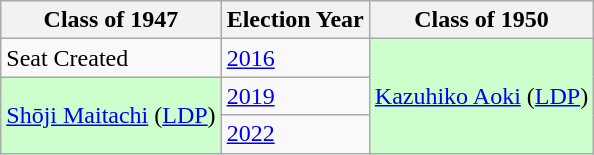<table class="wikitable">
<tr>
<th>Class of 1947</th>
<th>Election Year</th>
<th>Class of 1950</th>
</tr>
<tr>
<td>Seat Created</td>
<td><a href='#'>2016</a></td>
<td style="background:#cfc;" rowspan="3"><a href='#'>Kazuhiko Aoki</a> (<a href='#'>LDP</a>)</td>
</tr>
<tr>
<td rowspan="2" style="background:#cfc;"><a href='#'>Shōji Maitachi</a> (<a href='#'>LDP</a>)</td>
<td><a href='#'>2019</a></td>
</tr>
<tr>
<td><a href='#'>2022</a></td>
</tr>
</table>
